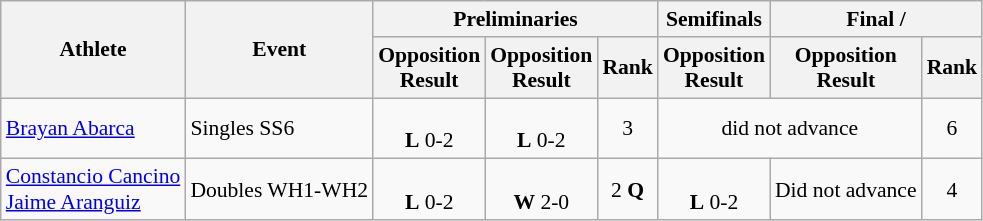<table class=wikitable style="font-size:90%">
<tr>
<th rowspan="2">Athlete</th>
<th rowspan="2">Event</th>
<th colspan="3">Preliminaries</th>
<th>Semifinals</th>
<th colspan="2">Final / </th>
</tr>
<tr>
<th>Opposition<br>Result</th>
<th>Opposition<br>Result</th>
<th>Rank</th>
<th>Opposition<br>Result</th>
<th>Opposition<br>Result</th>
<th>Rank</th>
</tr>
<tr align=center>
<td align=left><a href='#'>Brayan Abarca</a></td>
<td align=left>Singles SS6</td>
<td><br><strong>L</strong> 0-2</td>
<td><br><strong>L</strong> 0-2</td>
<td>3</td>
<td colspan="2">did not advance</td>
<td>6</td>
</tr>
<tr align=center>
<td align=left><a href='#'>Constancio Cancino</a><br><a href='#'>Jaime Aranguiz</a></td>
<td align=left>Doubles WH1-WH2</td>
<td><br><strong>L</strong> 0-2</td>
<td><br><strong>W</strong> 2-0</td>
<td>2 <strong>Q</strong></td>
<td><br><strong>L</strong> 0-2</td>
<td>Did not advance</td>
<td>4</td>
</tr>
</table>
